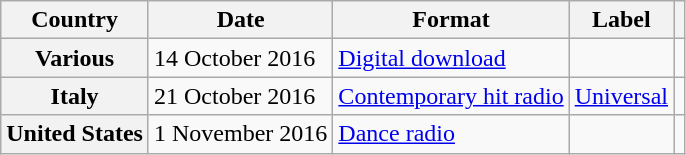<table class="wikitable sortable plainrowheaders">
<tr>
<th scope="col">Country</th>
<th scope="col">Date</th>
<th scope="col">Format</th>
<th scope="col">Label</th>
<th scope="col" class="unsortable"></th>
</tr>
<tr>
<th scope="row">Various</th>
<td>14 October 2016</td>
<td><a href='#'>Digital download</a></td>
<td></td>
<td></td>
</tr>
<tr>
<th scope="row">Italy</th>
<td>21 October 2016</td>
<td><a href='#'>Contemporary hit radio</a></td>
<td><a href='#'>Universal</a></td>
<td></td>
</tr>
<tr>
<th scope="row">United States</th>
<td>1 November 2016</td>
<td><a href='#'>Dance radio</a></td>
<td></td>
<td></td>
</tr>
</table>
